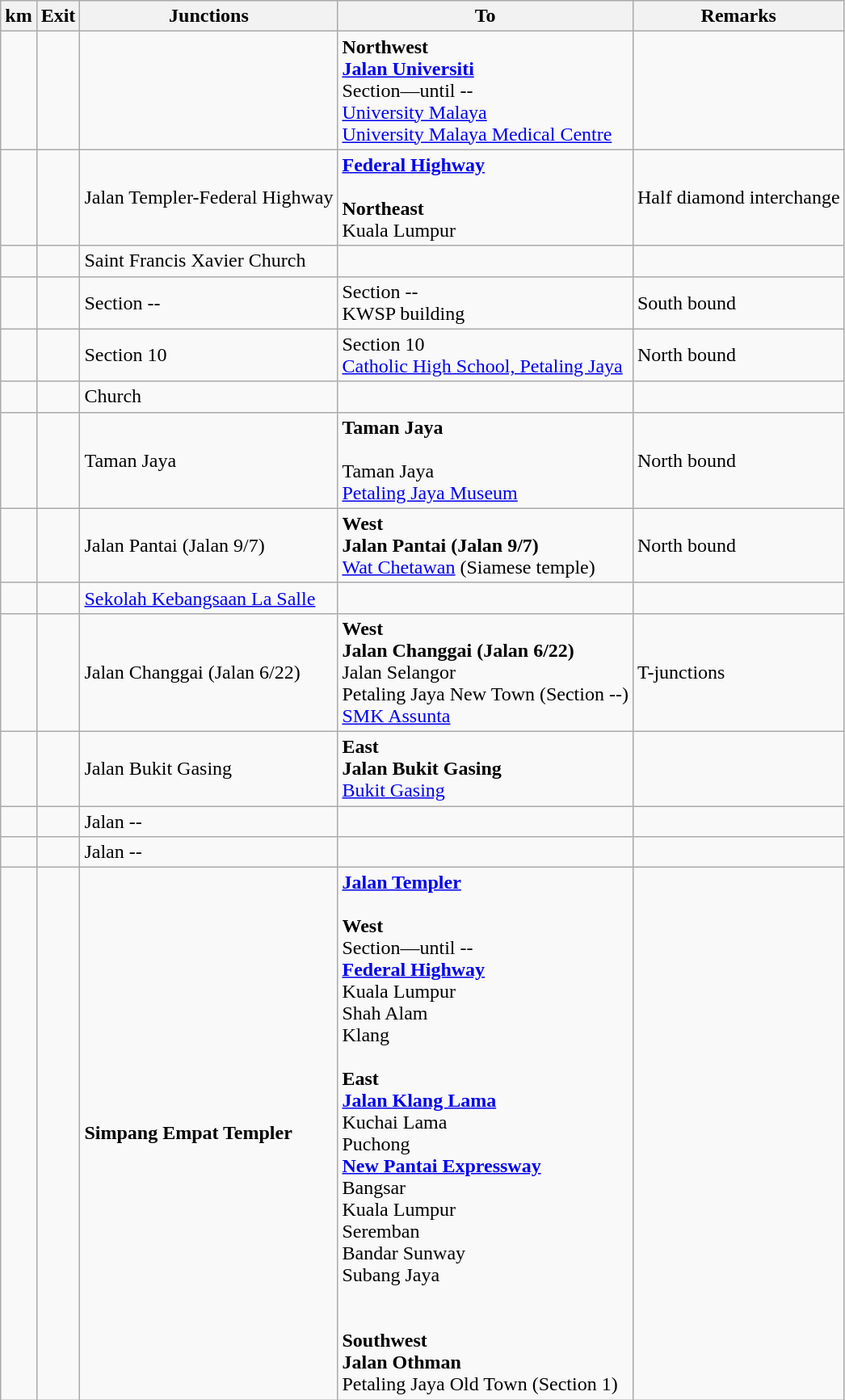<table class="wikitable">
<tr>
<th>km</th>
<th>Exit</th>
<th>Junctions</th>
<th>To</th>
<th>Remarks</th>
</tr>
<tr>
<td></td>
<td></td>
<td></td>
<td><strong>Northwest</strong><br><strong><a href='#'>Jalan Universiti</a></strong><br>Section—until --<br><a href='#'>University Malaya</a><br><a href='#'>University Malaya Medical Centre</a> </td>
<td></td>
</tr>
<tr>
<td></td>
<td></td>
<td>Jalan Templer-Federal Highway</td>
<td> <strong><a href='#'>Federal Highway</a></strong><br><br><strong>Northeast</strong><br>Kuala Lumpur</td>
<td>Half diamond interchange</td>
</tr>
<tr>
<td></td>
<td></td>
<td>Saint Francis Xavier Church</td>
<td></td>
<td></td>
</tr>
<tr>
<td></td>
<td></td>
<td>Section --</td>
<td>Section --<br>KWSP building</td>
<td>South bound</td>
</tr>
<tr>
<td></td>
<td></td>
<td>Section 10</td>
<td>Section 10<br><a href='#'>Catholic High School, Petaling Jaya</a></td>
<td>North bound</td>
</tr>
<tr>
<td></td>
<td></td>
<td>Church</td>
<td></td>
<td></td>
</tr>
<tr>
<td></td>
<td></td>
<td>Taman Jaya</td>
<td><strong>Taman Jaya</strong><br><br>Taman Jaya<br><a href='#'>Petaling Jaya Museum</a></td>
<td>North bound</td>
</tr>
<tr>
<td></td>
<td></td>
<td>Jalan Pantai (Jalan 9/7)</td>
<td><strong>West</strong><br><strong>Jalan Pantai (Jalan 9/7)</strong><br><a href='#'>Wat Chetawan</a> (Siamese temple)</td>
<td>North bound</td>
</tr>
<tr>
<td></td>
<td></td>
<td><a href='#'>Sekolah Kebangsaan La Salle</a></td>
<td></td>
<td></td>
</tr>
<tr>
<td></td>
<td></td>
<td>Jalan Changgai (Jalan 6/22)</td>
<td><strong>West</strong><br><strong>Jalan Changgai (Jalan 6/22)</strong><br>Jalan Selangor<br>Petaling Jaya New Town (Section --)<br><a href='#'>SMK Assunta</a></td>
<td>T-junctions</td>
</tr>
<tr>
<td></td>
<td></td>
<td>Jalan Bukit Gasing</td>
<td><strong>East</strong><br><strong>Jalan Bukit Gasing</strong><br><a href='#'>Bukit Gasing</a></td>
<td></td>
</tr>
<tr>
<td></td>
<td></td>
<td>Jalan --</td>
<td></td>
<td></td>
</tr>
<tr>
<td></td>
<td></td>
<td>Jalan --</td>
<td></td>
<td></td>
</tr>
<tr>
<td></td>
<td></td>
<td><strong>Simpang Empat Templer</strong></td>
<td><strong><a href='#'>Jalan Templer</a></strong><br><br><strong>West</strong><br>Section—until --<br> <strong><a href='#'>Federal Highway</a></strong><br>Kuala Lumpur<br>Shah Alam<br>Klang<br><br><strong>East</strong><br> <strong><a href='#'>Jalan Klang Lama</a></strong><br>Kuchai Lama<br>Puchong<br> <strong><a href='#'>New Pantai Expressway</a></strong><br>Bangsar<br>Kuala Lumpur<br>Seremban<br>Bandar Sunway<br>Subang Jaya<br><br><br><strong>Southwest</strong><br><strong>Jalan Othman</strong><br>Petaling Jaya Old Town (Section 1)</td>
<td></td>
</tr>
</table>
